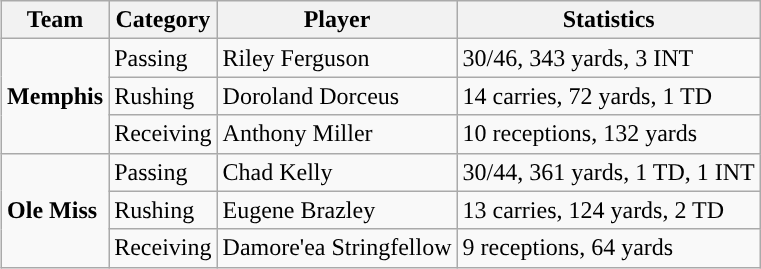<table class="wikitable" style="float: right;">
<tr>
<th>Team</th>
<th>Category</th>
<th>Player</th>
<th>Statistics</th>
</tr>
<tr>
<td rowspan=3><strong>Memphis</strong></td>
<td>Passing</td>
<td>Riley Ferguson</td>
<td>30/46, 343 yards, 3 INT</td>
</tr>
<tr>
<td>Rushing</td>
<td>Doroland Dorceus</td>
<td>14 carries, 72 yards, 1 TD</td>
</tr>
<tr>
<td>Receiving</td>
<td>Anthony Miller</td>
<td>10 receptions, 132 yards</td>
</tr>
<tr>
<td rowspan=3><strong>Ole Miss</strong></td>
<td>Passing</td>
<td>Chad Kelly</td>
<td>30/44, 361 yards, 1 TD, 1 INT</td>
</tr>
<tr>
<td>Rushing</td>
<td>Eugene Brazley</td>
<td>13 carries, 124 yards, 2 TD</td>
</tr>
<tr>
<td>Receiving</td>
<td>Damore'ea Stringfellow</td>
<td>9 receptions, 64 yards</td>
</tr>
</table>
